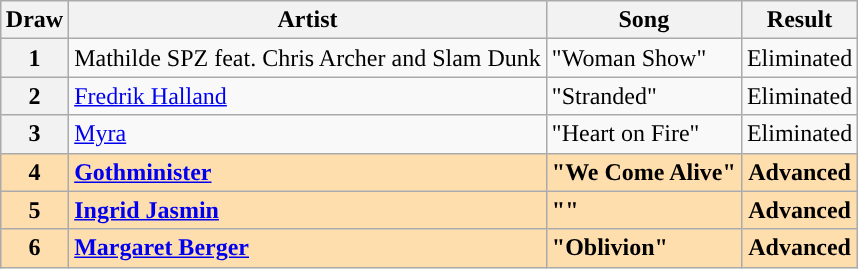<table class="sortable wikitable plainrowheaders" style="margin: 1em auto 1em auto; text-align:center">
<tr>
<th scope="col">Draw</th>
<th scope="col">Artist</th>
<th scope="col">Song</th>
<th scope="col">Result</th>
</tr>
<tr>
<th scope="row" style="text-align:center;">1</th>
<td style="text-align:left">Mathilde SPZ feat. Chris Archer and Slam Dunk</td>
<td style="text-align:left">"Woman Show"</td>
<td>Eliminated</td>
</tr>
<tr>
<th scope="row" style="text-align:center;">2</th>
<td style="text-align:left"><a href='#'>Fredrik Halland</a></td>
<td style="text-align:left">"Stranded"</td>
<td>Eliminated</td>
</tr>
<tr>
<th scope="row" style="text-align:center;">3</th>
<td style="text-align:left"><a href='#'>Myra</a></td>
<td style="text-align:left">"Heart on Fire"</td>
<td>Eliminated</td>
</tr>
<tr style="font-weight:bold; background:navajowhite;">
<th scope="row" style="text-align:center; font-weight:bold; background:navajowhite;">4</th>
<td style="text-align:left"><a href='#'>Gothminister</a></td>
<td style="text-align:left">"We Come Alive"</td>
<td>Advanced</td>
</tr>
<tr style="font-weight:bold; background:navajowhite;">
<th scope="row" style="text-align:center; font-weight:bold; background:navajowhite;">5</th>
<td style="text-align:left"><a href='#'>Ingrid Jasmin</a></td>
<td style="text-align:left">""</td>
<td>Advanced</td>
</tr>
<tr style="font-weight:bold; background:navajowhite;">
<th scope="row" style="text-align:center; font-weight:bold; background:navajowhite;">6</th>
<td style="text-align:left"><a href='#'>Margaret Berger</a></td>
<td style="text-align:left">"Oblivion"</td>
<td>Advanced</td>
</tr>
</table>
